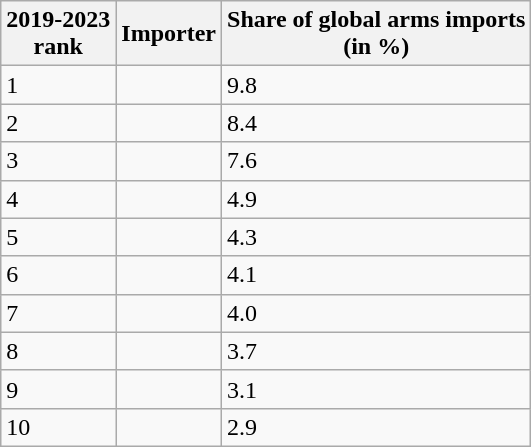<table class="wikitable sortable">
<tr>
<th>2019-2023 <br>rank</th>
<th>Importer</th>
<th data-sort-type="number">Share of global arms imports<br>(in %)</th>
</tr>
<tr>
<td>1</td>
<td></td>
<td>9.8</td>
</tr>
<tr>
<td>2</td>
<td></td>
<td>8.4</td>
</tr>
<tr>
<td>3</td>
<td></td>
<td>7.6</td>
</tr>
<tr>
<td>4</td>
<td></td>
<td>4.9</td>
</tr>
<tr>
<td>5</td>
<td></td>
<td>4.3</td>
</tr>
<tr>
<td>6</td>
<td></td>
<td>4.1</td>
</tr>
<tr>
<td>7</td>
<td></td>
<td>4.0</td>
</tr>
<tr>
<td>8</td>
<td></td>
<td>3.7</td>
</tr>
<tr>
<td>9</td>
<td></td>
<td>3.1</td>
</tr>
<tr>
<td>10</td>
<td></td>
<td>2.9</td>
</tr>
</table>
